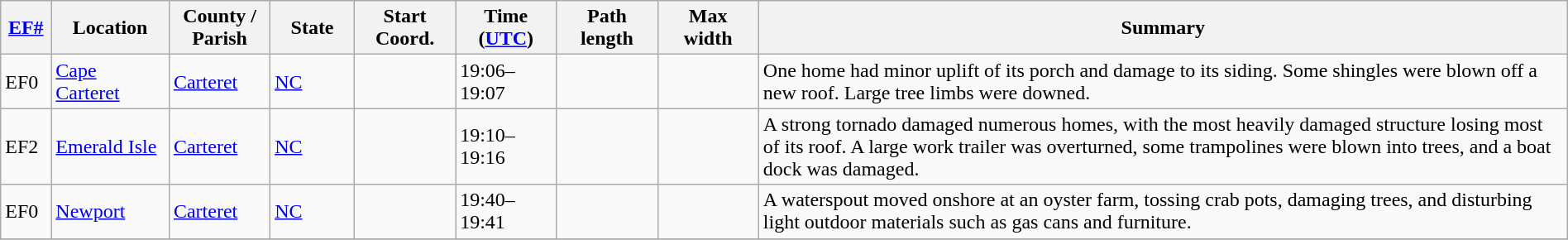<table class="wikitable sortable" style="width:100%;">
<tr>
<th scope="col" style="width:3%; text-align:center;"><a href='#'>EF#</a></th>
<th scope="col" style="width:7%; text-align:center;" class="unsortable">Location</th>
<th scope="col" style="width:6%; text-align:center;" class="unsortable">County / Parish</th>
<th scope="col" style="width:5%; text-align:center;">State</th>
<th scope="col" style="width:6%; text-align:center;">Start Coord.</th>
<th scope="col" style="width:6%; text-align:center;">Time (<a href='#'>UTC</a>)</th>
<th scope="col" style="width:6%; text-align:center;">Path length</th>
<th scope="col" style="width:6%; text-align:center;">Max width</th>
<th scope="col" class="unsortable" style="width:48%; text-align:center;">Summary</th>
</tr>
<tr>
<td bgcolor=>EF0</td>
<td><a href='#'>Cape Carteret</a></td>
<td><a href='#'>Carteret</a></td>
<td><a href='#'>NC</a></td>
<td></td>
<td>19:06–19:07</td>
<td></td>
<td></td>
<td>One home had minor uplift of its porch and damage to its siding. Some shingles were blown off a new roof. Large tree limbs were downed.</td>
</tr>
<tr>
<td bgcolor=>EF2</td>
<td><a href='#'>Emerald Isle</a></td>
<td><a href='#'>Carteret</a></td>
<td><a href='#'>NC</a></td>
<td></td>
<td>19:10–19:16</td>
<td></td>
<td></td>
<td>A strong tornado damaged numerous homes, with the most heavily damaged structure losing most of its roof. A large work trailer was overturned, some trampolines were blown into trees, and a boat dock was damaged.</td>
</tr>
<tr>
<td bgcolor=>EF0</td>
<td><a href='#'>Newport</a></td>
<td><a href='#'>Carteret</a></td>
<td><a href='#'>NC</a></td>
<td></td>
<td>19:40–19:41</td>
<td></td>
<td></td>
<td>A waterspout moved onshore at an oyster farm, tossing crab pots, damaging trees, and disturbing light outdoor materials such as gas cans and furniture.</td>
</tr>
<tr>
</tr>
</table>
